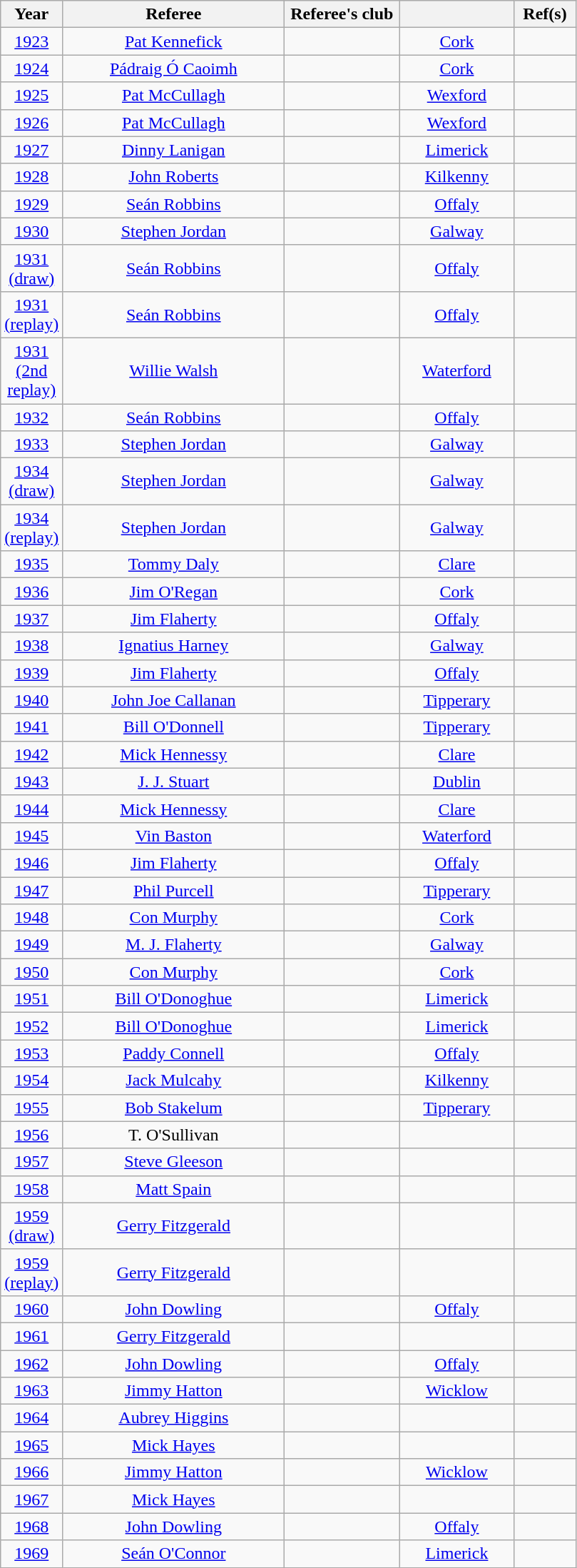<table class="wikitable" style="text-align:center">
<tr>
<th style=width:50px>Year</th>
<th style=width:200px>Referee</th>
<th style=width:100px>Referee's club</th>
<th style=width:100px></th>
<th style=width:50px>Ref(s)</th>
</tr>
<tr>
<td><a href='#'>1923</a></td>
<td><a href='#'>Pat Kennefick</a></td>
<td></td>
<td><a href='#'>Cork</a></td>
<td></td>
</tr>
<tr>
<td><a href='#'>1924</a></td>
<td><a href='#'>Pádraig Ó Caoimh</a></td>
<td></td>
<td><a href='#'>Cork</a></td>
<td></td>
</tr>
<tr>
<td><a href='#'>1925</a></td>
<td><a href='#'>Pat McCullagh</a></td>
<td></td>
<td><a href='#'>Wexford</a></td>
<td></td>
</tr>
<tr>
<td><a href='#'>1926</a></td>
<td><a href='#'>Pat McCullagh</a></td>
<td></td>
<td><a href='#'>Wexford</a></td>
<td></td>
</tr>
<tr>
<td><a href='#'>1927</a></td>
<td><a href='#'>Dinny Lanigan</a></td>
<td></td>
<td><a href='#'>Limerick</a></td>
<td></td>
</tr>
<tr>
<td><a href='#'>1928</a></td>
<td><a href='#'>John Roberts</a></td>
<td></td>
<td><a href='#'>Kilkenny</a></td>
<td></td>
</tr>
<tr>
<td><a href='#'>1929</a></td>
<td><a href='#'>Seán Robbins</a></td>
<td></td>
<td><a href='#'>Offaly</a></td>
<td></td>
</tr>
<tr>
<td><a href='#'>1930</a></td>
<td><a href='#'>Stephen Jordan</a></td>
<td></td>
<td><a href='#'>Galway</a></td>
<td></td>
</tr>
<tr>
<td><a href='#'>1931 (draw)</a></td>
<td><a href='#'>Seán Robbins</a></td>
<td></td>
<td><a href='#'>Offaly</a></td>
<td></td>
</tr>
<tr>
<td><a href='#'>1931 (replay)</a></td>
<td><a href='#'>Seán Robbins</a></td>
<td></td>
<td><a href='#'>Offaly</a></td>
<td></td>
</tr>
<tr>
<td><a href='#'>1931 (2nd replay)</a></td>
<td><a href='#'>Willie Walsh</a></td>
<td></td>
<td><a href='#'>Waterford</a></td>
<td></td>
</tr>
<tr>
<td><a href='#'>1932</a></td>
<td><a href='#'>Seán Robbins</a></td>
<td></td>
<td><a href='#'>Offaly</a></td>
<td></td>
</tr>
<tr>
<td><a href='#'>1933</a></td>
<td><a href='#'>Stephen Jordan</a></td>
<td></td>
<td><a href='#'>Galway</a></td>
<td></td>
</tr>
<tr>
<td><a href='#'>1934 (draw)</a></td>
<td><a href='#'>Stephen Jordan</a></td>
<td></td>
<td><a href='#'>Galway</a></td>
<td></td>
</tr>
<tr>
<td><a href='#'>1934 (replay)</a></td>
<td><a href='#'>Stephen Jordan</a></td>
<td></td>
<td><a href='#'>Galway</a></td>
<td></td>
</tr>
<tr>
<td><a href='#'>1935</a></td>
<td><a href='#'>Tommy Daly</a></td>
<td></td>
<td><a href='#'>Clare</a></td>
<td></td>
</tr>
<tr>
<td><a href='#'>1936</a></td>
<td><a href='#'>Jim O'Regan</a></td>
<td></td>
<td><a href='#'>Cork</a></td>
<td></td>
</tr>
<tr>
<td><a href='#'>1937</a></td>
<td><a href='#'>Jim Flaherty</a></td>
<td></td>
<td><a href='#'>Offaly</a></td>
<td></td>
</tr>
<tr>
<td><a href='#'>1938</a></td>
<td><a href='#'>Ignatius Harney</a></td>
<td></td>
<td><a href='#'>Galway</a></td>
<td></td>
</tr>
<tr>
<td><a href='#'>1939</a></td>
<td><a href='#'>Jim Flaherty</a></td>
<td></td>
<td><a href='#'>Offaly</a></td>
<td></td>
</tr>
<tr>
<td><a href='#'>1940</a></td>
<td><a href='#'>John Joe Callanan</a></td>
<td></td>
<td><a href='#'>Tipperary</a></td>
<td></td>
</tr>
<tr>
<td><a href='#'>1941</a></td>
<td><a href='#'>Bill O'Donnell</a></td>
<td></td>
<td><a href='#'>Tipperary</a></td>
<td></td>
</tr>
<tr>
<td><a href='#'>1942</a></td>
<td><a href='#'>Mick Hennessy</a></td>
<td></td>
<td><a href='#'>Clare</a></td>
<td></td>
</tr>
<tr>
<td><a href='#'>1943</a></td>
<td><a href='#'>J. J. Stuart</a></td>
<td></td>
<td><a href='#'>Dublin</a></td>
<td></td>
</tr>
<tr>
<td><a href='#'>1944</a></td>
<td><a href='#'>Mick Hennessy</a></td>
<td></td>
<td><a href='#'>Clare</a></td>
<td></td>
</tr>
<tr>
<td><a href='#'>1945</a></td>
<td><a href='#'>Vin Baston</a></td>
<td></td>
<td><a href='#'>Waterford</a></td>
<td></td>
</tr>
<tr>
<td><a href='#'>1946</a></td>
<td><a href='#'>Jim Flaherty</a></td>
<td></td>
<td><a href='#'>Offaly</a></td>
<td></td>
</tr>
<tr>
<td><a href='#'>1947</a></td>
<td><a href='#'>Phil Purcell</a></td>
<td></td>
<td><a href='#'>Tipperary</a></td>
<td></td>
</tr>
<tr>
<td><a href='#'>1948</a></td>
<td><a href='#'>Con Murphy</a></td>
<td></td>
<td><a href='#'>Cork</a></td>
<td></td>
</tr>
<tr>
<td><a href='#'>1949</a></td>
<td><a href='#'>M. J. Flaherty</a></td>
<td></td>
<td><a href='#'>Galway</a></td>
<td></td>
</tr>
<tr>
<td><a href='#'>1950</a></td>
<td><a href='#'>Con Murphy</a></td>
<td></td>
<td><a href='#'>Cork</a></td>
<td></td>
</tr>
<tr>
<td><a href='#'>1951</a></td>
<td><a href='#'>Bill O'Donoghue</a></td>
<td></td>
<td><a href='#'>Limerick</a></td>
<td></td>
</tr>
<tr>
<td><a href='#'>1952</a></td>
<td><a href='#'>Bill O'Donoghue</a></td>
<td></td>
<td><a href='#'>Limerick</a></td>
<td></td>
</tr>
<tr>
<td><a href='#'>1953</a></td>
<td><a href='#'>Paddy Connell</a></td>
<td></td>
<td><a href='#'>Offaly</a></td>
<td></td>
</tr>
<tr>
<td><a href='#'>1954</a></td>
<td><a href='#'>Jack Mulcahy</a></td>
<td></td>
<td><a href='#'>Kilkenny</a></td>
<td></td>
</tr>
<tr>
<td><a href='#'>1955</a></td>
<td><a href='#'>Bob Stakelum</a></td>
<td></td>
<td><a href='#'>Tipperary</a></td>
<td></td>
</tr>
<tr>
<td><a href='#'>1956</a></td>
<td>T. O'Sullivan</td>
<td></td>
<td></td>
<td></td>
</tr>
<tr>
<td><a href='#'>1957</a></td>
<td><a href='#'>Steve Gleeson</a></td>
<td></td>
<td></td>
<td></td>
</tr>
<tr>
<td><a href='#'>1958</a></td>
<td><a href='#'>Matt Spain</a></td>
<td></td>
<td></td>
<td></td>
</tr>
<tr>
<td><a href='#'>1959 (draw)</a></td>
<td><a href='#'>Gerry Fitzgerald</a></td>
<td></td>
<td></td>
<td></td>
</tr>
<tr>
<td><a href='#'>1959 (replay)</a></td>
<td><a href='#'>Gerry Fitzgerald</a></td>
<td></td>
<td></td>
<td></td>
</tr>
<tr>
<td><a href='#'>1960</a></td>
<td><a href='#'>John Dowling</a></td>
<td></td>
<td><a href='#'>Offaly</a></td>
<td></td>
</tr>
<tr>
<td><a href='#'>1961</a></td>
<td><a href='#'>Gerry Fitzgerald</a></td>
<td></td>
<td></td>
<td></td>
</tr>
<tr>
<td><a href='#'>1962</a></td>
<td><a href='#'>John Dowling</a></td>
<td></td>
<td><a href='#'>Offaly</a></td>
<td></td>
</tr>
<tr>
<td><a href='#'>1963</a></td>
<td><a href='#'>Jimmy Hatton</a></td>
<td></td>
<td><a href='#'>Wicklow</a></td>
<td></td>
</tr>
<tr>
<td><a href='#'>1964</a></td>
<td><a href='#'>Aubrey Higgins</a></td>
<td></td>
<td></td>
<td></td>
</tr>
<tr>
<td><a href='#'>1965</a></td>
<td><a href='#'>Mick Hayes</a></td>
<td></td>
<td></td>
<td></td>
</tr>
<tr>
<td><a href='#'>1966</a></td>
<td><a href='#'>Jimmy Hatton</a></td>
<td></td>
<td><a href='#'>Wicklow</a></td>
<td></td>
</tr>
<tr>
<td><a href='#'>1967</a></td>
<td><a href='#'>Mick Hayes</a></td>
<td></td>
<td></td>
<td></td>
</tr>
<tr>
<td><a href='#'>1968</a></td>
<td><a href='#'>John Dowling</a></td>
<td></td>
<td><a href='#'>Offaly</a></td>
<td></td>
</tr>
<tr>
<td><a href='#'>1969</a></td>
<td><a href='#'>Seán O'Connor</a></td>
<td></td>
<td><a href='#'>Limerick</a></td>
<td></td>
</tr>
</table>
